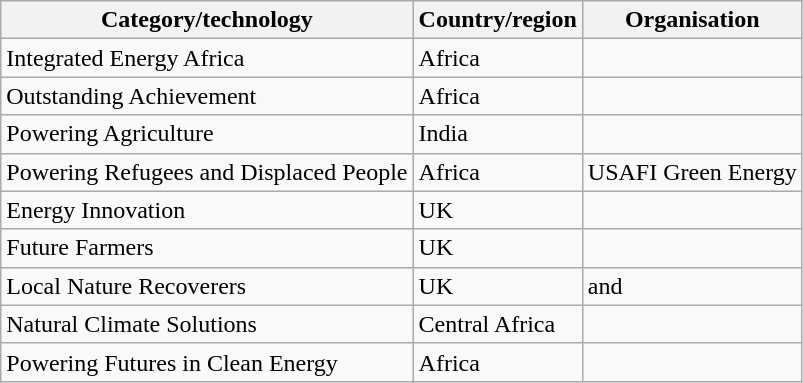<table class="wikitable">
<tr>
<th>Category/technology</th>
<th>Country/region</th>
<th>Organisation</th>
</tr>
<tr>
<td>Integrated Energy Africa</td>
<td>Africa</td>
<td></td>
</tr>
<tr>
<td>Outstanding Achievement</td>
<td>Africa</td>
<td></td>
</tr>
<tr>
<td>Powering Agriculture</td>
<td>India</td>
<td></td>
</tr>
<tr>
<td>Powering Refugees and Displaced People</td>
<td>Africa</td>
<td>USAFI Green Energy</td>
</tr>
<tr>
<td>Energy Innovation</td>
<td>UK</td>
<td></td>
</tr>
<tr>
<td>Future Farmers</td>
<td>UK</td>
<td></td>
</tr>
<tr>
<td>Local Nature Recoverers</td>
<td>UK</td>
<td> and </td>
</tr>
<tr>
<td>Natural Climate Solutions</td>
<td>Central Africa</td>
<td></td>
</tr>
<tr>
<td>Powering Futures in Clean Energy</td>
<td>Africa</td>
<td></td>
</tr>
</table>
